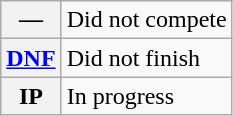<table class="wikitable">
<tr>
<th scope="row">—</th>
<td>Did not compete</td>
</tr>
<tr>
<th scope="row"><a href='#'>DNF</a></th>
<td>Did not finish</td>
</tr>
<tr>
<th scope="row">IP</th>
<td>In progress</td>
</tr>
</table>
